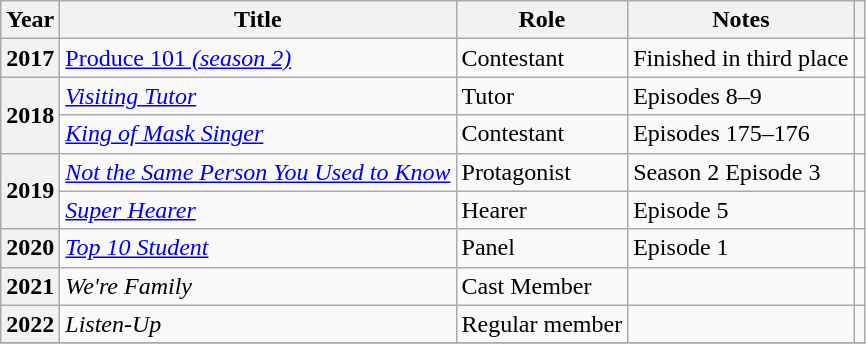<table class="wikitable sortable plainrowheaders">
<tr>
<th scope="col">Year</th>
<th scope="col">Title</th>
<th scope="col">Role</th>
<th scope="col" class="unsortable">Notes</th>
<th scope="col" class="unsortable"></th>
</tr>
<tr>
<th scope="row">2017</th>
<td><em><a href='#'></em>Produce 101<em> (season 2)</a></em></td>
<td>Contestant</td>
<td>Finished in third place</td>
<td></td>
</tr>
<tr>
<th scope="row" rowspan="2">2018</th>
<td><em><a href='#'>Visiting Tutor</a></em></td>
<td>Tutor</td>
<td>Episodes 8–9</td>
<td></td>
</tr>
<tr>
<td><em><a href='#'>King of Mask Singer</a></em></td>
<td>Contestant</td>
<td>Episodes 175–176</td>
<td></td>
</tr>
<tr>
<th scope="row" rowspan="2">2019</th>
<td><em><a href='#'>Not the Same Person You Used to Know</a></em></td>
<td>Protagonist</td>
<td>Season 2 Episode 3</td>
<td></td>
</tr>
<tr>
<td><em><a href='#'>Super Hearer</a></em></td>
<td>Hearer</td>
<td>Episode 5</td>
<td></td>
</tr>
<tr>
<th scope="row">2020</th>
<td><em><a href='#'>Top 10 Student</a></em></td>
<td>Panel</td>
<td>Episode 1</td>
<td></td>
</tr>
<tr>
<th scope="row">2021</th>
<td><em>We're Family</em></td>
<td>Cast Member</td>
<td></td>
<td></td>
</tr>
<tr>
<th scope="row">2022</th>
<td><em>Listen-Up</em></td>
<td>Regular member</td>
<td></td>
<td></td>
</tr>
<tr>
</tr>
</table>
